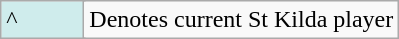<table class="wikitable">
<tr>
<td colspan="2" style="background-color:#CFECEC; width:3em">^</td>
<td colspan="5">Denotes current St Kilda player</td>
</tr>
</table>
